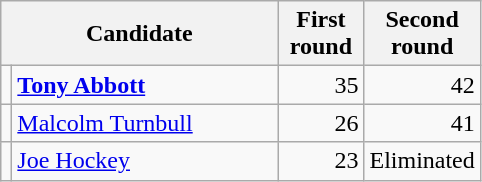<table class="wikitable">
<tr>
<th colspan="2" style="width: 170px">Candidate</th>
<th style="width: 50px">First round</th>
<th style="width: 50px">Second round</th>
</tr>
<tr>
<td></td>
<td style="width: 170px"><strong><a href='#'>Tony Abbott</a></strong></td>
<td style="text-align:right;">35</td>
<td style="text-align:right;">42</td>
</tr>
<tr>
<td></td>
<td style="width: 170px"><a href='#'>Malcolm Turnbull</a></td>
<td style="text-align:right;">26</td>
<td style="text-align:right;">41</td>
</tr>
<tr>
<td></td>
<td style="width: 170px"><a href='#'>Joe Hockey</a></td>
<td style="text-align:right;">23</td>
<td style="text-align:right;">Eliminated</td>
</tr>
</table>
